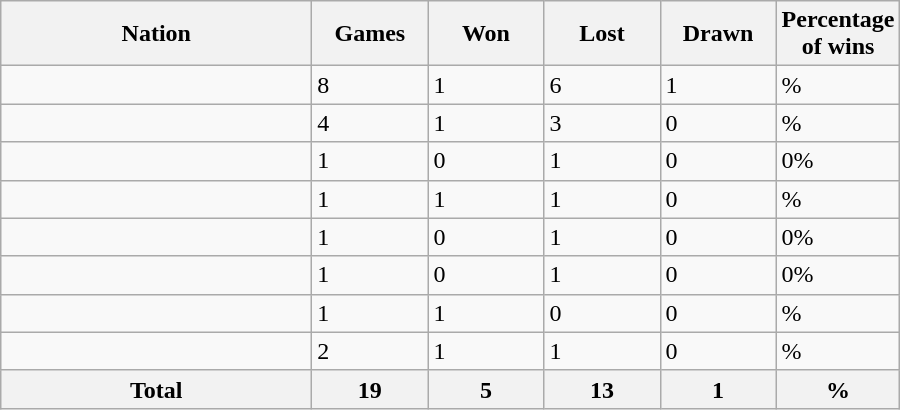<table class="wikitable sortable">
<tr>
<th width="200">Nation</th>
<th width="70">Games</th>
<th width="70">Won</th>
<th width="70">Lost</th>
<th width="70">Drawn</th>
<th width="70">Percentage of wins</th>
</tr>
<tr>
<td align="left"></td>
<td>8</td>
<td>1</td>
<td>6</td>
<td>1</td>
<td>%</td>
</tr>
<tr>
<td align="left"></td>
<td>4</td>
<td>1</td>
<td>3</td>
<td>0</td>
<td>%</td>
</tr>
<tr>
<td align="left"></td>
<td>1</td>
<td>0</td>
<td>1</td>
<td>0</td>
<td>0%</td>
</tr>
<tr>
<td align="left"></td>
<td>1</td>
<td>1</td>
<td>1</td>
<td>0</td>
<td>%</td>
</tr>
<tr>
<td align="left"></td>
<td>1</td>
<td>0</td>
<td>1</td>
<td>0</td>
<td>0%</td>
</tr>
<tr>
<td align="left"></td>
<td>1</td>
<td>0</td>
<td>1</td>
<td>0</td>
<td>0%</td>
</tr>
<tr>
<td align="left"></td>
<td>1</td>
<td>1</td>
<td>0</td>
<td>0</td>
<td>%</td>
</tr>
<tr>
<td align="left"></td>
<td>2</td>
<td>1</td>
<td>1</td>
<td>0</td>
<td>%</td>
</tr>
<tr>
<th>Total</th>
<th><strong>19</strong></th>
<th><strong>5</strong></th>
<th><strong>13</strong></th>
<th><strong>1</strong></th>
<th><strong>%</strong></th>
</tr>
</table>
